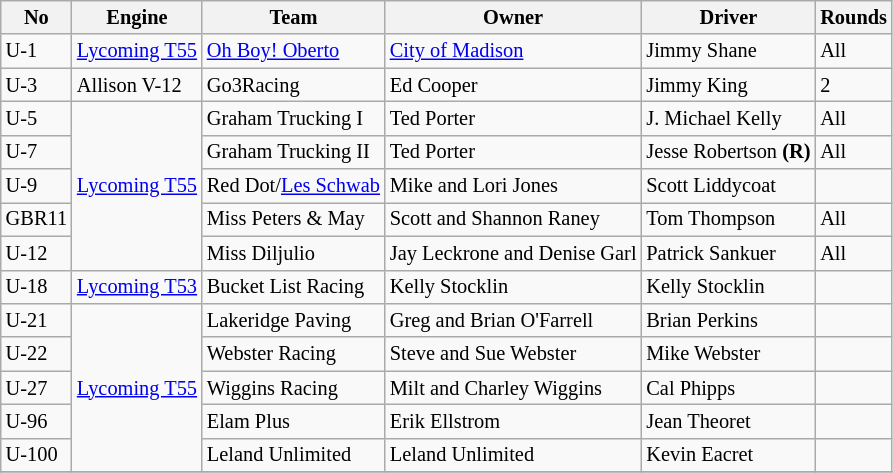<table class="wikitable" style="font-size: 85%;">
<tr>
<th>No</th>
<th>Engine</th>
<th>Team</th>
<th>Owner</th>
<th>Driver</th>
<th>Rounds</th>
</tr>
<tr>
<td>U-1</td>
<td><a href='#'>Lycoming T55</a></td>
<td><a href='#'>Oh Boy! Oberto</a></td>
<td><a href='#'>City of Madison</a></td>
<td>Jimmy Shane</td>
<td>All</td>
</tr>
<tr>
<td>U-3</td>
<td>Allison V-12</td>
<td>Go3Racing</td>
<td>Ed Cooper</td>
<td>Jimmy King</td>
<td>2</td>
</tr>
<tr>
<td>U-5</td>
<td rowspan=5><a href='#'>Lycoming T55</a></td>
<td>Graham Trucking I</td>
<td>Ted Porter</td>
<td>J. Michael Kelly</td>
<td>All</td>
</tr>
<tr>
<td>U-7</td>
<td>Graham Trucking II</td>
<td>Ted Porter</td>
<td>Jesse Robertson <strong>(R)</strong></td>
<td>All</td>
</tr>
<tr>
<td>U-9</td>
<td>Red Dot/<a href='#'>Les Schwab</a></td>
<td>Mike and Lori Jones</td>
<td>Scott Liddycoat</td>
<td></td>
</tr>
<tr>
<td>GBR11</td>
<td>Miss Peters & May</td>
<td>Scott and Shannon Raney</td>
<td>Tom Thompson</td>
<td>All</td>
</tr>
<tr>
<td>U-12</td>
<td>Miss Diljulio</td>
<td>Jay Leckrone and Denise Garl</td>
<td>Patrick Sankuer</td>
<td>All</td>
</tr>
<tr>
<td>U-18</td>
<td><a href='#'>Lycoming T53</a></td>
<td>Bucket List Racing</td>
<td>Kelly Stocklin</td>
<td>Kelly Stocklin</td>
<td></td>
</tr>
<tr>
<td>U-21</td>
<td rowspan=5><a href='#'>Lycoming T55</a></td>
<td>Lakeridge Paving</td>
<td>Greg and Brian O'Farrell</td>
<td>Brian Perkins</td>
<td></td>
</tr>
<tr>
<td>U-22</td>
<td>Webster Racing</td>
<td>Steve and Sue Webster</td>
<td>Mike Webster</td>
<td></td>
</tr>
<tr>
<td>U-27</td>
<td>Wiggins Racing</td>
<td>Milt and Charley Wiggins</td>
<td>Cal Phipps</td>
<td></td>
</tr>
<tr>
<td>U-96</td>
<td>Elam Plus</td>
<td>Erik Ellstrom</td>
<td>Jean Theoret</td>
<td></td>
</tr>
<tr>
<td>U-100</td>
<td>Leland Unlimited</td>
<td>Leland Unlimited</td>
<td>Kevin Eacret</td>
<td></td>
</tr>
<tr>
</tr>
</table>
